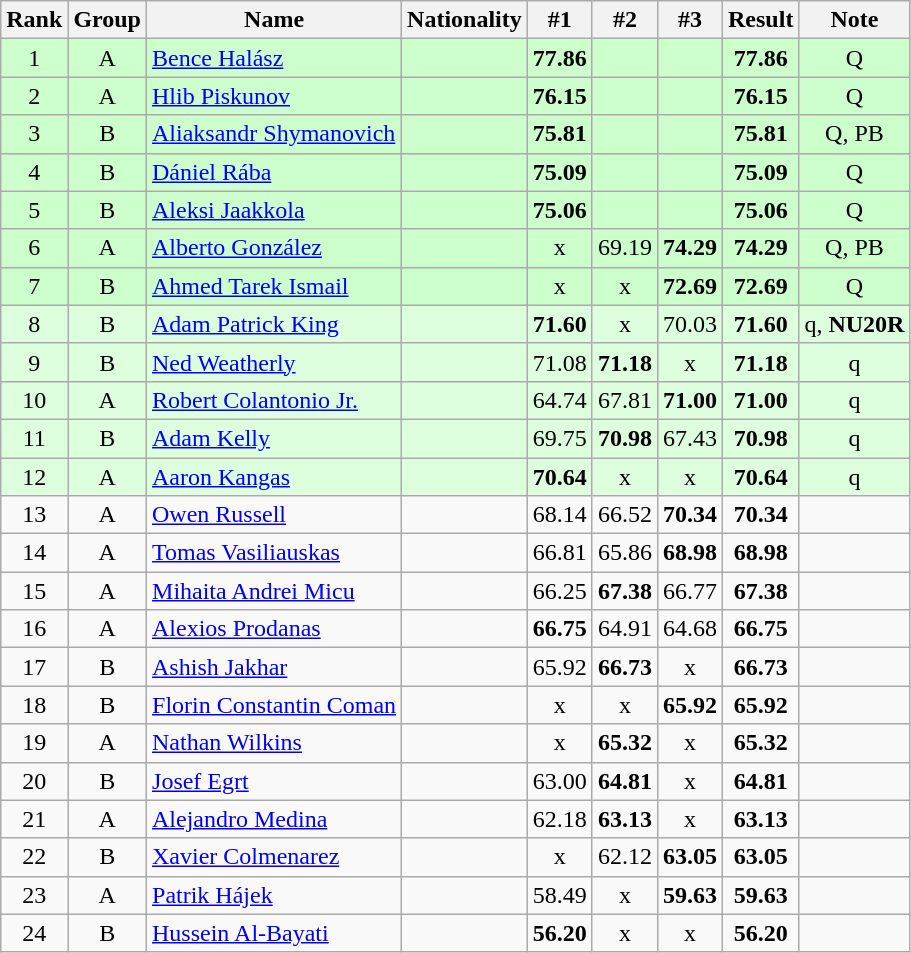<table class="wikitable sortable" style="text-align:center">
<tr>
<th>Rank</th>
<th>Group</th>
<th>Name</th>
<th>Nationality</th>
<th>#1</th>
<th>#2</th>
<th>#3</th>
<th>Result</th>
<th>Note</th>
</tr>
<tr bgcolor=ccffcc>
<td>1</td>
<td>A</td>
<td align=left><a href='#'>Bence Halász</a></td>
<td align=left></td>
<td><strong>77.86</strong></td>
<td></td>
<td></td>
<td><strong>77.86</strong></td>
<td>Q</td>
</tr>
<tr bgcolor=ccffcc>
<td>2</td>
<td>A</td>
<td align=left><a href='#'>Hlib Piskunov</a></td>
<td align=left></td>
<td><strong>76.15</strong></td>
<td></td>
<td></td>
<td><strong>76.15</strong></td>
<td>Q</td>
</tr>
<tr bgcolor=ccffcc>
<td>3</td>
<td>B</td>
<td align=left><a href='#'>Aliaksandr Shymanovich</a></td>
<td align=left></td>
<td><strong>75.81</strong></td>
<td></td>
<td></td>
<td><strong>75.81</strong></td>
<td>Q, PB</td>
</tr>
<tr bgcolor=ccffcc>
<td>4</td>
<td>B</td>
<td align=left><a href='#'>Dániel Rába</a></td>
<td align=left></td>
<td><strong>75.09</strong></td>
<td></td>
<td></td>
<td><strong>75.09</strong></td>
<td>Q</td>
</tr>
<tr bgcolor=ccffcc>
<td>5</td>
<td>B</td>
<td align=left><a href='#'>Aleksi Jaakkola</a></td>
<td align=left></td>
<td><strong>75.06</strong></td>
<td></td>
<td></td>
<td><strong>75.06</strong></td>
<td>Q</td>
</tr>
<tr bgcolor=ccffcc>
<td>6</td>
<td>A</td>
<td align=left><a href='#'>Alberto González</a></td>
<td align=left></td>
<td>x</td>
<td>69.19</td>
<td><strong>74.29</strong></td>
<td><strong>74.29</strong></td>
<td>Q, PB</td>
</tr>
<tr bgcolor=ccffcc>
<td>7</td>
<td>B</td>
<td align=left><a href='#'>Ahmed Tarek Ismail</a></td>
<td align=left></td>
<td>x</td>
<td>x</td>
<td><strong>72.69</strong></td>
<td><strong>72.69</strong></td>
<td>Q</td>
</tr>
<tr bgcolor=ddffdd>
<td>8</td>
<td>B</td>
<td align=left><a href='#'>Adam Patrick King</a></td>
<td align=left></td>
<td><strong>71.60</strong></td>
<td>x</td>
<td>70.03</td>
<td><strong>71.60</strong></td>
<td>q, <strong>NU20R</strong></td>
</tr>
<tr bgcolor=ddffdd>
<td>9</td>
<td>B</td>
<td align=left><a href='#'>Ned Weatherly</a></td>
<td align=left></td>
<td>71.08</td>
<td><strong>71.18</strong></td>
<td>x</td>
<td><strong>71.18</strong></td>
<td>q</td>
</tr>
<tr bgcolor=ddffdd>
<td>10</td>
<td>A</td>
<td align=left><a href='#'>Robert Colantonio Jr.</a></td>
<td align=left></td>
<td>64.74</td>
<td>67.81</td>
<td><strong>71.00</strong></td>
<td><strong>71.00</strong></td>
<td>q</td>
</tr>
<tr bgcolor=ddffdd>
<td>11</td>
<td>B</td>
<td align=left><a href='#'>Adam Kelly</a></td>
<td align=left></td>
<td>69.75</td>
<td><strong>70.98</strong></td>
<td>67.43</td>
<td><strong>70.98</strong></td>
<td>q</td>
</tr>
<tr bgcolor=ddffdd>
<td>12</td>
<td>A</td>
<td align=left><a href='#'>Aaron Kangas</a></td>
<td align=left></td>
<td><strong>70.64</strong></td>
<td>x</td>
<td>x</td>
<td><strong>70.64</strong></td>
<td>q</td>
</tr>
<tr>
<td>13</td>
<td>A</td>
<td align=left><a href='#'>Owen Russell</a></td>
<td align=left></td>
<td>68.14</td>
<td>66.52</td>
<td><strong>70.34</strong></td>
<td><strong>70.34</strong></td>
<td></td>
</tr>
<tr>
<td>14</td>
<td>A</td>
<td align=left><a href='#'>Tomas Vasiliauskas</a></td>
<td align=left></td>
<td>66.81</td>
<td>65.86</td>
<td><strong>68.98</strong></td>
<td><strong>68.98</strong></td>
<td></td>
</tr>
<tr>
<td>15</td>
<td>A</td>
<td align=left><a href='#'>Mihaita Andrei Micu</a></td>
<td align=left></td>
<td>66.25</td>
<td><strong>67.38</strong></td>
<td>66.77</td>
<td><strong>67.38</strong></td>
<td></td>
</tr>
<tr>
<td>16</td>
<td>A</td>
<td align=left><a href='#'>Alexios Prodanas</a></td>
<td align=left></td>
<td><strong>66.75</strong></td>
<td>64.91</td>
<td>64.68</td>
<td><strong>66.75</strong></td>
<td></td>
</tr>
<tr>
<td>17</td>
<td>B</td>
<td align=left><a href='#'>Ashish Jakhar</a></td>
<td align=left></td>
<td>65.92</td>
<td><strong>66.73</strong></td>
<td>x</td>
<td><strong>66.73</strong></td>
<td></td>
</tr>
<tr>
<td>18</td>
<td>B</td>
<td align=left><a href='#'>Florin Constantin Coman</a></td>
<td align=left></td>
<td>x</td>
<td>x</td>
<td><strong>65.92</strong></td>
<td><strong>65.92</strong></td>
<td></td>
</tr>
<tr>
<td>19</td>
<td>A</td>
<td align=left><a href='#'>Nathan Wilkins</a></td>
<td align=left></td>
<td>x</td>
<td><strong>65.32</strong></td>
<td>x</td>
<td><strong>65.32</strong></td>
<td></td>
</tr>
<tr>
<td>20</td>
<td>B</td>
<td align=left><a href='#'>Josef Egrt</a></td>
<td align=left></td>
<td>63.00</td>
<td><strong>64.81</strong></td>
<td>x</td>
<td><strong>64.81</strong></td>
<td></td>
</tr>
<tr>
<td>21</td>
<td>A</td>
<td align=left><a href='#'>Alejandro Medina</a></td>
<td align=left></td>
<td>62.18</td>
<td><strong>63.13</strong></td>
<td>x</td>
<td><strong>63.13</strong></td>
<td></td>
</tr>
<tr>
<td>22</td>
<td>B</td>
<td align=left><a href='#'>Xavier Colmenarez</a></td>
<td align=left></td>
<td>x</td>
<td>62.12</td>
<td><strong>63.05</strong></td>
<td><strong>63.05</strong></td>
<td></td>
</tr>
<tr>
<td>23</td>
<td>A</td>
<td align=left><a href='#'>Patrik Hájek</a></td>
<td align=left></td>
<td>58.49</td>
<td>x</td>
<td><strong>59.63</strong></td>
<td><strong>59.63</strong></td>
<td></td>
</tr>
<tr>
<td>24</td>
<td>B</td>
<td align=left><a href='#'>Hussein Al-Bayati</a></td>
<td align=left></td>
<td><strong>56.20</strong></td>
<td>x</td>
<td>x</td>
<td><strong>56.20</strong></td>
<td></td>
</tr>
</table>
